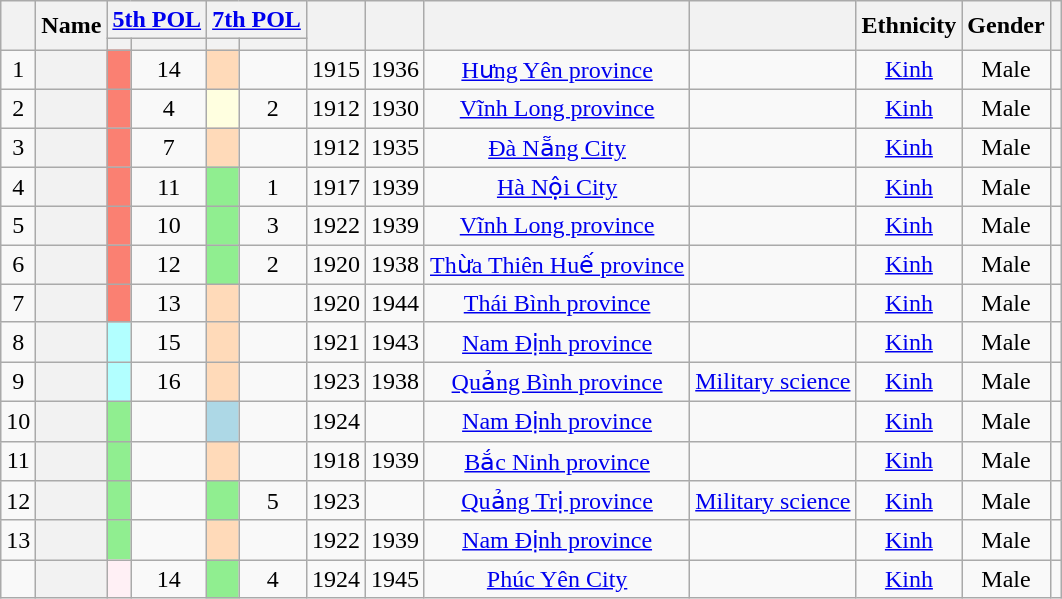<table class="wikitable sortable" style=text-align:center>
<tr>
<th Rowspan="2"></th>
<th Rowspan="2">Name</th>
<th colspan="2" unsortable><a href='#'>5th POL</a></th>
<th colspan="2" unsortable><a href='#'>7th POL</a></th>
<th Rowspan="2"></th>
<th Rowspan="2"></th>
<th Rowspan="2"></th>
<th Rowspan="2"></th>
<th Rowspan="2">Ethnicity</th>
<th Rowspan="2">Gender</th>
<th Rowspan="2"  scope="col" class="unsortable"></th>
</tr>
<tr>
<th></th>
<th></th>
<th></th>
<th></th>
</tr>
<tr>
<td>1</td>
<th align="center" scope="row" style="font-weight:normal;"></th>
<td bgcolor = Salmon></td>
<td>14</td>
<td bgcolor = PeachPuff></td>
<td></td>
<td>1915</td>
<td>1936</td>
<td><a href='#'>Hưng Yên province</a></td>
<td></td>
<td><a href='#'>Kinh</a></td>
<td>Male</td>
<td></td>
</tr>
<tr>
<td>2</td>
<th align="center" scope="row" style="font-weight:normal;"></th>
<td bgcolor = Salmon></td>
<td>4</td>
<td bgcolor = LightYellow></td>
<td>2</td>
<td>1912</td>
<td>1930</td>
<td><a href='#'>Vĩnh Long province</a></td>
<td></td>
<td><a href='#'>Kinh</a></td>
<td>Male</td>
<td></td>
</tr>
<tr>
<td>3</td>
<th align="center" scope="row" style="font-weight:normal;"></th>
<td bgcolor = Salmon></td>
<td>7</td>
<td bgcolor = PeachPuff></td>
<td></td>
<td>1912</td>
<td>1935</td>
<td><a href='#'>Đà Nẵng City</a></td>
<td></td>
<td><a href='#'>Kinh</a></td>
<td>Male</td>
<td></td>
</tr>
<tr>
<td>4</td>
<th align="center" scope="row" style="font-weight:normal;"></th>
<td bgcolor = Salmon></td>
<td>11</td>
<td bgcolor = LightGreen></td>
<td>1</td>
<td>1917</td>
<td>1939</td>
<td><a href='#'>Hà Nội City</a></td>
<td></td>
<td><a href='#'>Kinh</a></td>
<td>Male</td>
<td></td>
</tr>
<tr>
<td>5</td>
<th align="center" scope="row" style="font-weight:normal;"></th>
<td bgcolor = Salmon></td>
<td>10</td>
<td bgcolor = LightGreen></td>
<td>3</td>
<td>1922</td>
<td>1939</td>
<td><a href='#'>Vĩnh Long province</a></td>
<td></td>
<td><a href='#'>Kinh</a></td>
<td>Male</td>
<td></td>
</tr>
<tr>
<td>6</td>
<th align="center" scope="row" style="font-weight:normal;"></th>
<td bgcolor = Salmon></td>
<td>12</td>
<td bgcolor = LightGreen></td>
<td>2</td>
<td>1920</td>
<td>1938</td>
<td><a href='#'>Thừa Thiên Huế province</a></td>
<td></td>
<td><a href='#'>Kinh</a></td>
<td>Male</td>
<td></td>
</tr>
<tr>
<td>7</td>
<th align="center" scope="row" style="font-weight:normal;"></th>
<td bgcolor = Salmon></td>
<td>13</td>
<td bgcolor = PeachPuff></td>
<td></td>
<td>1920</td>
<td>1944</td>
<td><a href='#'>Thái Bình province</a></td>
<td></td>
<td><a href='#'>Kinh</a></td>
<td>Male</td>
<td></td>
</tr>
<tr>
<td>8</td>
<th align="center" scope="row" style="font-weight:normal;"></th>
<td bgcolor = #B2FFFF></td>
<td>15</td>
<td bgcolor = PeachPuff></td>
<td></td>
<td>1921</td>
<td>1943</td>
<td><a href='#'>Nam Định province</a></td>
<td></td>
<td><a href='#'>Kinh</a></td>
<td>Male</td>
<td></td>
</tr>
<tr>
<td>9</td>
<th align="center" scope="row" style="font-weight:normal;"></th>
<td bgcolor = #B2FFFF></td>
<td>16</td>
<td bgcolor = PeachPuff></td>
<td></td>
<td>1923</td>
<td>1938</td>
<td><a href='#'>Quảng Bình province</a></td>
<td><a href='#'>Military science</a></td>
<td><a href='#'>Kinh</a></td>
<td>Male</td>
<td></td>
</tr>
<tr>
<td>10</td>
<th align="center" scope="row" style="font-weight:normal;"></th>
<td bgcolor = LightGreen></td>
<td></td>
<td bgcolor = LightBlue></td>
<td></td>
<td>1924</td>
<td></td>
<td><a href='#'>Nam Định province</a></td>
<td></td>
<td><a href='#'>Kinh</a></td>
<td>Male</td>
<td></td>
</tr>
<tr>
<td>11</td>
<th align="center" scope="row" style="font-weight:normal;"></th>
<td bgcolor = LightGreen></td>
<td></td>
<td bgcolor = PeachPuff></td>
<td></td>
<td>1918</td>
<td>1939</td>
<td><a href='#'>Bắc Ninh province</a></td>
<td></td>
<td><a href='#'>Kinh</a></td>
<td>Male</td>
<td></td>
</tr>
<tr>
<td>12</td>
<th align="center" scope="row" style="font-weight:normal;"></th>
<td bgcolor = LightGreen></td>
<td></td>
<td bgcolor = LightGreen></td>
<td>5</td>
<td>1923</td>
<td></td>
<td><a href='#'>Quảng Trị province</a></td>
<td><a href='#'>Military science</a></td>
<td><a href='#'>Kinh</a></td>
<td>Male</td>
<td></td>
</tr>
<tr>
<td>13</td>
<th align="center" scope="row" style="font-weight:normal;"></th>
<td bgcolor = LightGreen></td>
<td></td>
<td bgcolor = PeachPuff></td>
<td></td>
<td>1922</td>
<td>1939</td>
<td><a href='#'>Nam Định province</a></td>
<td></td>
<td><a href='#'>Kinh</a></td>
<td>Male</td>
<td></td>
</tr>
<tr>
<td></td>
<th align="center" scope="row" style="font-weight:normal;"></th>
<td bgcolor = LavenderBlush></td>
<td>14</td>
<td bgcolor = LightGreen></td>
<td>4</td>
<td>1924</td>
<td>1945</td>
<td><a href='#'>Phúc Yên City</a></td>
<td></td>
<td><a href='#'>Kinh</a></td>
<td>Male</td>
<td></td>
</tr>
</table>
